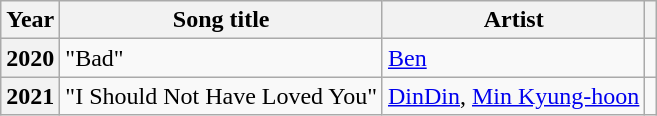<table class="wikitable plainrowheaders sortable">
<tr>
<th scope="col">Year</th>
<th scope="col">Song title</th>
<th scope="col">Artist</th>
<th scope="col" class="unsortable"></th>
</tr>
<tr>
<th scope="row">2020</th>
<td>"Bad"</td>
<td><a href='#'>Ben</a></td>
<td style="text-align:center"></td>
</tr>
<tr>
<th scope="row">2021</th>
<td>"I Should Not Have Loved You"</td>
<td><a href='#'>DinDin</a>, <a href='#'>Min Kyung-hoon</a></td>
<td style="text-align:center"></td>
</tr>
</table>
